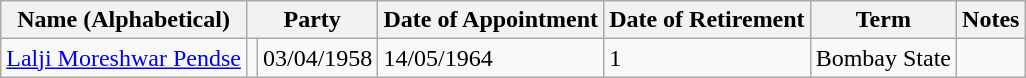<table class="wikitable sortable">
<tr>
<th>Name (Alphabetical)</th>
<th colspan=2>Party</th>
<th>Date of Appointment</th>
<th>Date of Retirement</th>
<th>Term</th>
<th>Notes</th>
</tr>
<tr>
<td><a href='#'>Lalji Moreshwar Pendse</a></td>
<td></td>
<td>03/04/1958</td>
<td>14/05/1964</td>
<td>1</td>
<td>Bombay State</td>
</tr>
</table>
